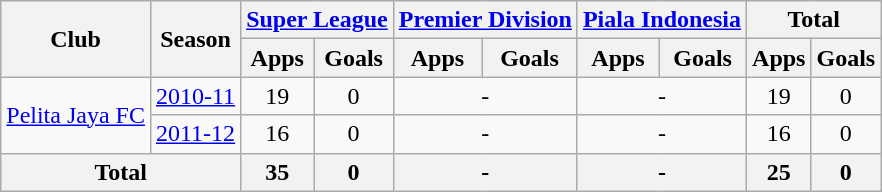<table class="wikitable" style="text-align:center;">
<tr>
<th rowspan="2">Club</th>
<th rowspan="2">Season</th>
<th colspan="2"><a href='#'>Super League</a></th>
<th colspan="2"><a href='#'>Premier Division</a></th>
<th colspan="2"><a href='#'>Piala Indonesia</a></th>
<th colspan="2">Total</th>
</tr>
<tr>
<th>Apps</th>
<th>Goals</th>
<th>Apps</th>
<th>Goals</th>
<th>Apps</th>
<th>Goals</th>
<th>Apps</th>
<th>Goals</th>
</tr>
<tr>
<td rowspan="2"><a href='#'>Pelita Jaya FC</a></td>
<td><a href='#'>2010-11</a></td>
<td>19</td>
<td>0</td>
<td colspan="2">-</td>
<td colspan="2">-</td>
<td>19</td>
<td>0</td>
</tr>
<tr>
<td><a href='#'>2011-12</a></td>
<td>16</td>
<td>0</td>
<td colspan="2">-</td>
<td colspan="2">-</td>
<td>16</td>
<td>0</td>
</tr>
<tr>
<th colspan="2">Total</th>
<th>35</th>
<th>0</th>
<th colspan="2">-</th>
<th colspan="2">-</th>
<th>25</th>
<th>0</th>
</tr>
</table>
